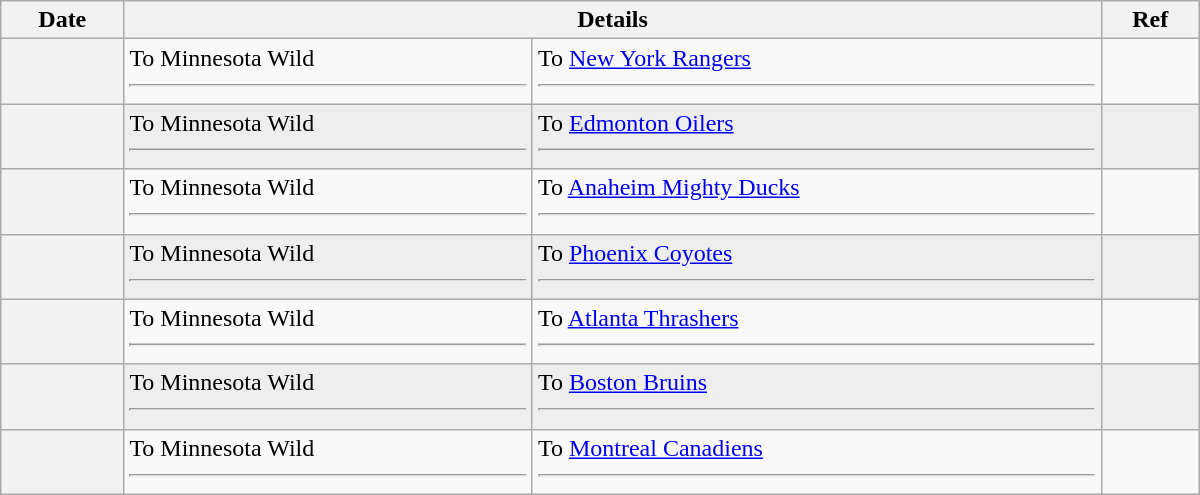<table class="wikitable plainrowheaders" style="width: 50em;">
<tr>
<th scope="col">Date</th>
<th scope="col" colspan="2">Details</th>
<th scope="col">Ref</th>
</tr>
<tr>
<th scope="row"></th>
<td valign="top">To Minnesota Wild <hr></td>
<td valign="top">To <a href='#'>New York Rangers</a> <hr></td>
<td></td>
</tr>
<tr bgcolor="#eeeeee">
<th scope="row"></th>
<td valign="top">To Minnesota Wild <hr></td>
<td valign="top">To <a href='#'>Edmonton Oilers</a> <hr></td>
<td></td>
</tr>
<tr>
<th scope="row"></th>
<td valign="top">To Minnesota Wild <hr></td>
<td valign="top">To <a href='#'>Anaheim Mighty Ducks</a> <hr></td>
<td></td>
</tr>
<tr bgcolor="#eeeeee">
<th scope="row"></th>
<td valign="top">To Minnesota Wild <hr></td>
<td valign="top">To <a href='#'>Phoenix Coyotes</a> <hr></td>
<td></td>
</tr>
<tr>
<th scope="row"></th>
<td valign="top">To Minnesota Wild <hr></td>
<td valign="top">To <a href='#'>Atlanta Thrashers</a> <hr></td>
<td></td>
</tr>
<tr bgcolor="#eeeeee">
<th scope="row"></th>
<td valign="top">To Minnesota Wild <hr></td>
<td valign="top">To <a href='#'>Boston Bruins</a> <hr></td>
<td></td>
</tr>
<tr>
<th scope="row"></th>
<td valign="top">To Minnesota Wild <hr></td>
<td valign="top">To <a href='#'>Montreal Canadiens</a> <hr></td>
<td></td>
</tr>
</table>
